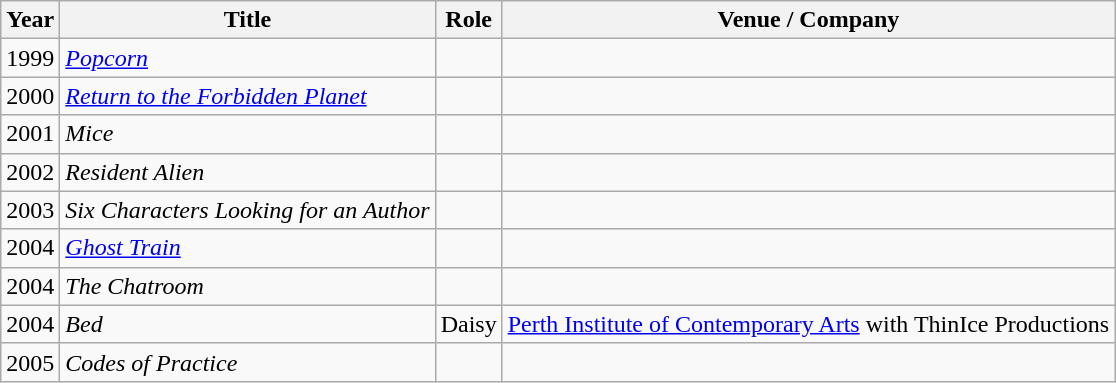<table class="wikitable">
<tr>
<th>Year</th>
<th>Title</th>
<th>Role</th>
<th>Venue / Company</th>
</tr>
<tr>
<td>1999</td>
<td><em><a href='#'>Popcorn</a></em></td>
<td></td>
<td></td>
</tr>
<tr>
<td>2000</td>
<td><em><a href='#'>Return to the Forbidden Planet</a></em></td>
<td></td>
<td></td>
</tr>
<tr>
<td>2001</td>
<td><em>Mice</em></td>
<td></td>
<td></td>
</tr>
<tr>
<td>2002</td>
<td><em>Resident Alien</em></td>
<td></td>
<td></td>
</tr>
<tr>
<td>2003</td>
<td><em>Six Characters Looking for an Author</em></td>
<td></td>
<td></td>
</tr>
<tr>
<td>2004</td>
<td><em><a href='#'>Ghost Train</a></em></td>
<td></td>
<td></td>
</tr>
<tr>
<td>2004</td>
<td><em>The Chatroom</em></td>
<td></td>
<td></td>
</tr>
<tr>
<td>2004</td>
<td><em>Bed </em></td>
<td>Daisy</td>
<td><a href='#'>Perth Institute of Contemporary Arts</a> with ThinIce Productions</td>
</tr>
<tr>
<td>2005</td>
<td><em>Codes of Practice</em></td>
<td></td>
<td></td>
</tr>
</table>
